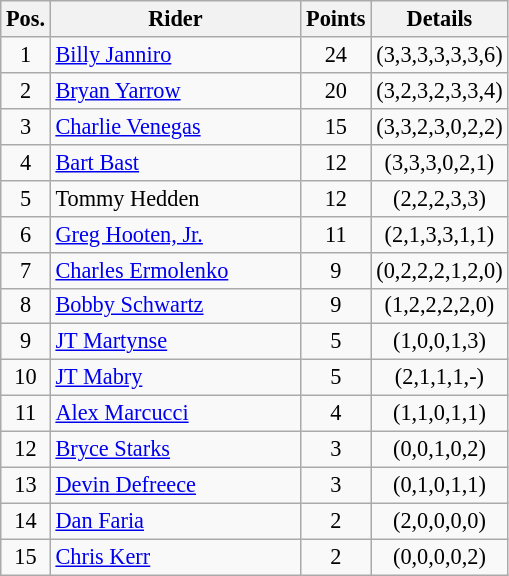<table class=wikitable style="font-size:93%;">
<tr>
<th width=25px>Pos.</th>
<th width=160px>Rider</th>
<th width=40px>Points</th>
<th width=70px>Details</th>
</tr>
<tr align=center>
<td>1</td>
<td align=left><a href='#'>Billy Janniro</a></td>
<td>24</td>
<td>(3,3,3,3,3,3,6)</td>
</tr>
<tr align=center>
<td>2</td>
<td align=left><a href='#'>Bryan Yarrow</a></td>
<td>20</td>
<td>(3,2,3,2,3,3,4)</td>
</tr>
<tr align=center>
<td>3</td>
<td align=left><a href='#'>Charlie Venegas</a></td>
<td>15</td>
<td>(3,3,2,3,0,2,2)</td>
</tr>
<tr align=center>
<td>4</td>
<td align=left><a href='#'>Bart Bast</a></td>
<td>12</td>
<td>(3,3,3,0,2,1)</td>
</tr>
<tr align=center>
<td>5</td>
<td align=left>Tommy Hedden</td>
<td>12</td>
<td>(2,2,2,3,3)</td>
</tr>
<tr align=center>
<td>6</td>
<td align=left><a href='#'>Greg Hooten, Jr.</a></td>
<td>11</td>
<td>(2,1,3,3,1,1)</td>
</tr>
<tr align=center>
<td>7</td>
<td align=left><a href='#'>Charles Ermolenko</a></td>
<td>9</td>
<td>(0,2,2,2,1,2,0)</td>
</tr>
<tr align=center>
<td>8</td>
<td align=left><a href='#'>Bobby Schwartz</a></td>
<td>9</td>
<td>(1,2,2,2,2,0)</td>
</tr>
<tr align=center>
<td>9</td>
<td align=left><a href='#'>JT Martynse</a></td>
<td>5</td>
<td>(1,0,0,1,3)</td>
</tr>
<tr align=center>
<td>10</td>
<td align=left><a href='#'>JT Mabry</a></td>
<td>5</td>
<td>(2,1,1,1,-)</td>
</tr>
<tr align=center>
<td>11</td>
<td align=left><a href='#'>Alex Marcucci</a></td>
<td>4</td>
<td>(1,1,0,1,1)</td>
</tr>
<tr align=center>
<td>12</td>
<td align=left><a href='#'>Bryce Starks</a></td>
<td>3</td>
<td>(0,0,1,0,2)</td>
</tr>
<tr align=center>
<td>13</td>
<td align=left><a href='#'>Devin Defreece</a></td>
<td>3</td>
<td>(0,1,0,1,1)</td>
</tr>
<tr align=center>
<td>14</td>
<td align=left><a href='#'>Dan Faria</a></td>
<td>2</td>
<td>(2,0,0,0,0)</td>
</tr>
<tr align=center>
<td>15</td>
<td align=left><a href='#'>Chris Kerr</a></td>
<td>2</td>
<td>(0,0,0,0,2)</td>
</tr>
</table>
